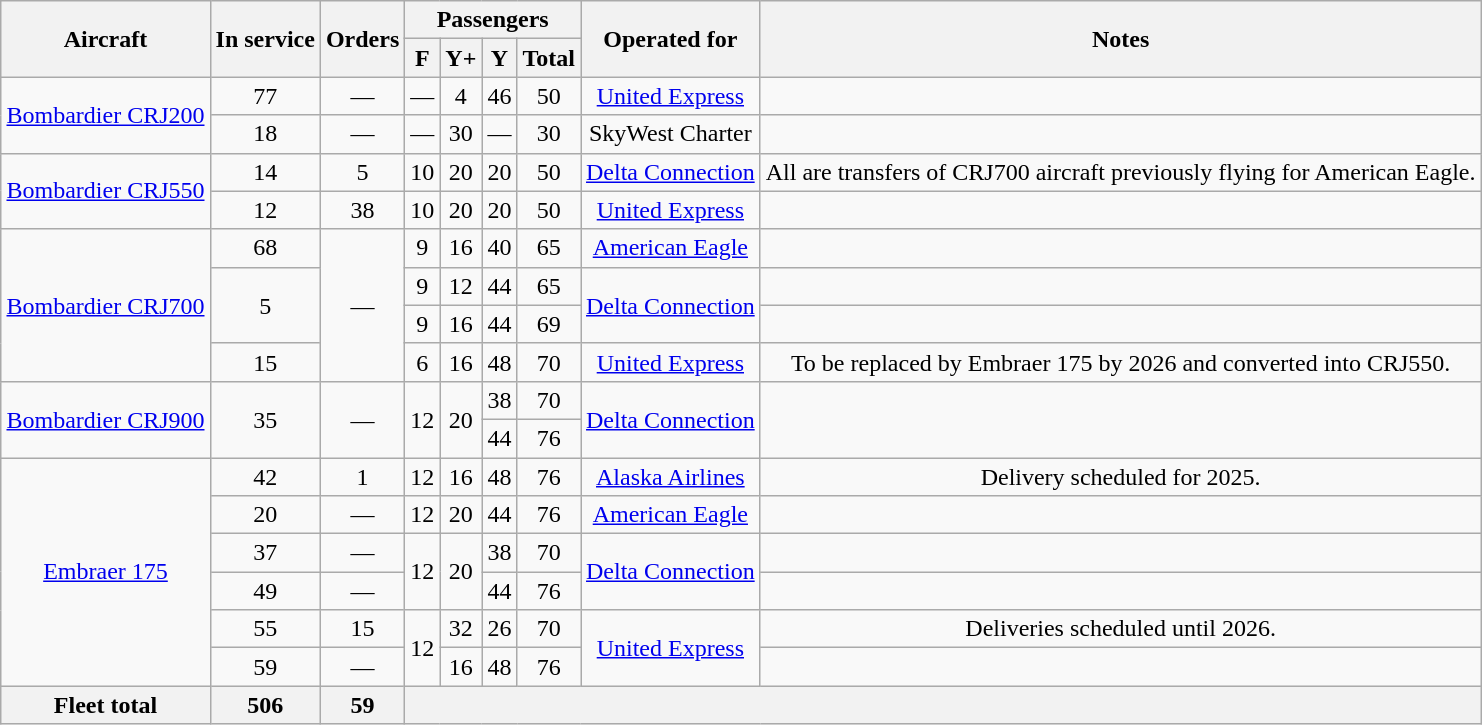<table class="wikitable sortable sticky-header-multi" style="text-align:center;margin:auto;">
<tr>
<th rowspan="2">Aircraft</th>
<th rowspan="2">In service</th>
<th rowspan="2">Orders</th>
<th colspan="4">Passengers</th>
<th rowspan="2">Operated for</th>
<th rowspan="2">Notes</th>
</tr>
<tr>
<th><abbr>F</abbr></th>
<th><abbr>Y+</abbr></th>
<th><abbr>Y</abbr></th>
<th>Total</th>
</tr>
<tr>
<td rowspan="2"><a href='#'>Bombardier CRJ200</a></td>
<td>77</td>
<td>—</td>
<td>—</td>
<td>4</td>
<td>46</td>
<td>50</td>
<td><a href='#'>United Express</a></td>
<td></td>
</tr>
<tr>
<td>18</td>
<td>—</td>
<td>—</td>
<td>30</td>
<td>—</td>
<td>30</td>
<td>SkyWest Charter</td>
<td></td>
</tr>
<tr>
<td rowspan="2"><a href='#'>Bombardier CRJ550</a></td>
<td>14</td>
<td>5</td>
<td>10</td>
<td>20</td>
<td>20</td>
<td>50</td>
<td><a href='#'>Delta Connection</a></td>
<td>All are transfers of CRJ700 aircraft previously flying for American Eagle.</td>
</tr>
<tr>
<td>12</td>
<td>38</td>
<td>10</td>
<td>20</td>
<td>20</td>
<td>50</td>
<td><a href='#'>United Express</a></td>
<td></td>
</tr>
<tr>
<td rowspan="4"><a href='#'>Bombardier CRJ700</a></td>
<td>68</td>
<td rowspan="4">—</td>
<td>9</td>
<td>16</td>
<td>40</td>
<td>65</td>
<td><a href='#'>American Eagle</a></td>
<td></td>
</tr>
<tr>
<td rowspan="2">5</td>
<td>9</td>
<td>12</td>
<td>44</td>
<td>65</td>
<td rowspan="2"><a href='#'>Delta Connection</a></td>
<td></td>
</tr>
<tr>
<td>9</td>
<td>16</td>
<td>44</td>
<td>69</td>
<td></td>
</tr>
<tr>
<td>15</td>
<td>6</td>
<td>16</td>
<td>48</td>
<td>70</td>
<td><a href='#'>United Express</a></td>
<td>To be replaced by Embraer 175 by 2026 and converted into CRJ550.</td>
</tr>
<tr>
<td rowspan="2"><a href='#'>Bombardier CRJ900</a></td>
<td rowspan="2">35</td>
<td rowspan="2">—</td>
<td rowspan="2">12</td>
<td rowspan="2">20</td>
<td>38</td>
<td>70</td>
<td rowspan="2"><a href='#'>Delta Connection</a></td>
<td rowspan="2"></td>
</tr>
<tr>
<td>44</td>
<td>76</td>
</tr>
<tr>
<td rowspan="6"><a href='#'>Embraer 175</a></td>
<td>42</td>
<td>1</td>
<td>12</td>
<td>16</td>
<td>48</td>
<td>76</td>
<td><a href='#'>Alaska Airlines</a></td>
<td>Delivery scheduled for 2025.</td>
</tr>
<tr>
<td>20</td>
<td>—</td>
<td>12</td>
<td>20</td>
<td>44</td>
<td>76</td>
<td><a href='#'>American Eagle</a></td>
<td></td>
</tr>
<tr>
<td>37</td>
<td>—</td>
<td rowspan="2">12</td>
<td rowspan="2">20</td>
<td>38</td>
<td>70</td>
<td rowspan="2"><a href='#'>Delta Connection</a></td>
<td></td>
</tr>
<tr>
<td>49</td>
<td>—</td>
<td>44</td>
<td>76</td>
<td></td>
</tr>
<tr>
<td>55</td>
<td>15</td>
<td rowspan="2">12</td>
<td>32</td>
<td>26</td>
<td>70</td>
<td rowspan="2"><a href='#'>United Express</a></td>
<td>Deliveries scheduled until 2026.</td>
</tr>
<tr>
<td>59</td>
<td>—</td>
<td>16</td>
<td>48</td>
<td>76</td>
<td></td>
</tr>
<tr>
<th>Fleet total</th>
<th>506</th>
<th>59</th>
<th colspan="6"></th>
</tr>
</table>
